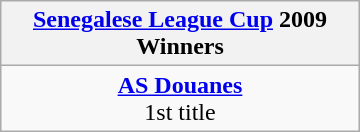<table class="wikitable" style="margin: 0 auto; width: 240px;">
<tr>
<th><a href='#'>Senegalese League Cup</a> 2009<br>Winners</th>
</tr>
<tr>
<td align=center><strong><a href='#'>AS Douanes</a></strong><br>1st title</td>
</tr>
</table>
